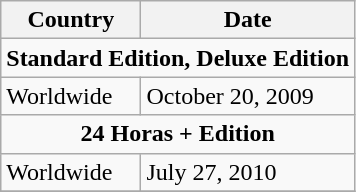<table class="wikitable">
<tr>
<th>Country</th>
<th>Date</th>
</tr>
<tr>
<td colspan="2" style="text-align:center;"><strong>Standard Edition, Deluxe Edition</strong></td>
</tr>
<tr>
<td>Worldwide</td>
<td>October 20, 2009</td>
</tr>
<tr>
<td colspan="2" style="text-align:center;"><strong>24 Horas + Edition</strong></td>
</tr>
<tr>
<td>Worldwide</td>
<td>July 27, 2010</td>
</tr>
<tr>
</tr>
</table>
